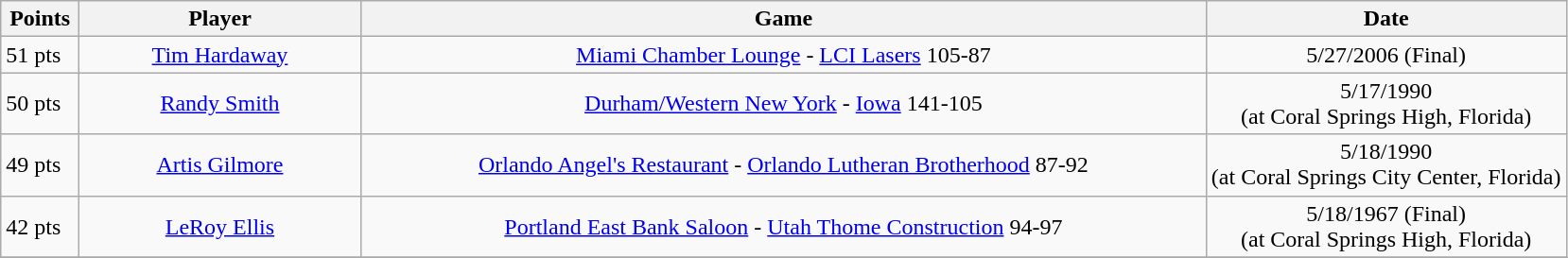<table class="wikitable">
<tr>
<th width=5%>Points</th>
<th width=18%>Player</th>
<th width=54%>Game</th>
<th width=23%>Date</th>
</tr>
<tr>
<td>51 pts</td>
<td align=center><a href='#'>Tim Hardaway</a></td>
<td align=center><a href='#'>Miami Chamber Lounge</a> - <a href='#'>LCI Lasers</a> 105-87</td>
<td align=center>5/27/2006 (Final)</td>
</tr>
<tr>
<td>50 pts</td>
<td align=center><a href='#'>Randy Smith</a></td>
<td align=center><a href='#'>Durham/Western New York</a> - <a href='#'>Iowa</a> 141-105</td>
<td align=center>5/17/1990 <br> (at Coral Springs High, Florida)</td>
</tr>
<tr>
<td>49 pts</td>
<td align=center><a href='#'>Artis Gilmore</a></td>
<td align=center><a href='#'>Orlando Angel's Restaurant</a> - <a href='#'>Orlando Lutheran Brotherhood</a> 87-92</td>
<td align=center>5/18/1990 <br> (at Coral Springs City Center, Florida)</td>
</tr>
<tr>
<td>42 pts</td>
<td align=center><a href='#'>LeRoy Ellis</a></td>
<td align=center><a href='#'>Portland East Bank Saloon</a> - <a href='#'>Utah Thome Construction</a> 94-97</td>
<td align=center>5/18/1967 (Final) <br> (at Coral Springs High, Florida)</td>
</tr>
<tr>
</tr>
</table>
